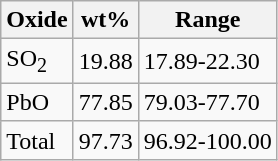<table class="wikitable">
<tr>
<th>Oxide</th>
<th>wt%</th>
<th>Range</th>
</tr>
<tr>
<td>SO<sub>2</sub></td>
<td>19.88</td>
<td>17.89-22.30</td>
</tr>
<tr>
<td>PbO</td>
<td>77.85</td>
<td>79.03-77.70</td>
</tr>
<tr>
<td>Total</td>
<td>97.73</td>
<td>96.92-100.00</td>
</tr>
</table>
